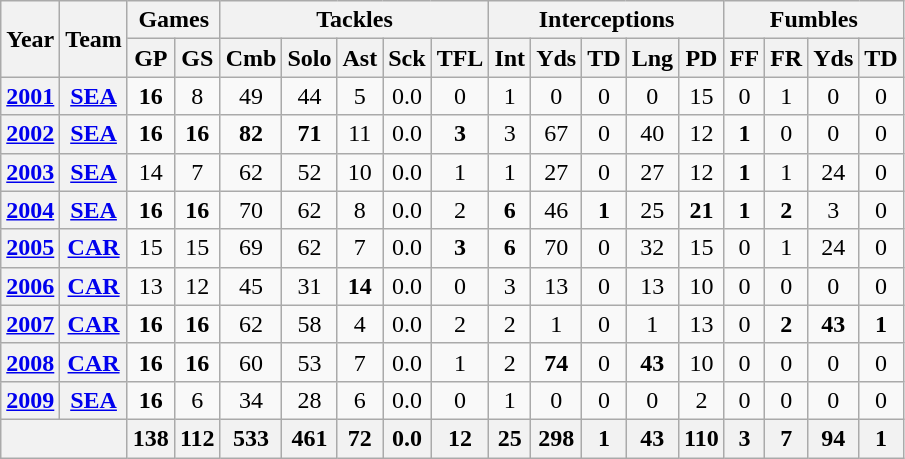<table class="wikitable" style="text-align:center">
<tr>
<th rowspan="2">Year</th>
<th rowspan="2">Team</th>
<th colspan="2">Games</th>
<th colspan="5">Tackles</th>
<th colspan="5">Interceptions</th>
<th colspan="4">Fumbles</th>
</tr>
<tr>
<th>GP</th>
<th>GS</th>
<th>Cmb</th>
<th>Solo</th>
<th>Ast</th>
<th>Sck</th>
<th>TFL</th>
<th>Int</th>
<th>Yds</th>
<th>TD</th>
<th>Lng</th>
<th>PD</th>
<th>FF</th>
<th>FR</th>
<th>Yds</th>
<th>TD</th>
</tr>
<tr>
<th><a href='#'>2001</a></th>
<th><a href='#'>SEA</a></th>
<td><strong>16</strong></td>
<td>8</td>
<td>49</td>
<td>44</td>
<td>5</td>
<td>0.0</td>
<td>0</td>
<td>1</td>
<td>0</td>
<td>0</td>
<td>0</td>
<td>15</td>
<td>0</td>
<td>1</td>
<td>0</td>
<td>0</td>
</tr>
<tr>
<th><a href='#'>2002</a></th>
<th><a href='#'>SEA</a></th>
<td><strong>16</strong></td>
<td><strong>16</strong></td>
<td><strong>82</strong></td>
<td><strong>71</strong></td>
<td>11</td>
<td>0.0</td>
<td><strong>3</strong></td>
<td>3</td>
<td>67</td>
<td>0</td>
<td>40</td>
<td>12</td>
<td><strong>1</strong></td>
<td>0</td>
<td>0</td>
<td>0</td>
</tr>
<tr>
<th><a href='#'>2003</a></th>
<th><a href='#'>SEA</a></th>
<td>14</td>
<td>7</td>
<td>62</td>
<td>52</td>
<td>10</td>
<td>0.0</td>
<td>1</td>
<td>1</td>
<td>27</td>
<td>0</td>
<td>27</td>
<td>12</td>
<td><strong>1</strong></td>
<td>1</td>
<td>24</td>
<td>0</td>
</tr>
<tr>
<th><a href='#'>2004</a></th>
<th><a href='#'>SEA</a></th>
<td><strong>16</strong></td>
<td><strong>16</strong></td>
<td>70</td>
<td>62</td>
<td>8</td>
<td>0.0</td>
<td>2</td>
<td><strong>6</strong></td>
<td>46</td>
<td><strong>1</strong></td>
<td>25</td>
<td><strong>21</strong></td>
<td><strong>1</strong></td>
<td><strong>2</strong></td>
<td>3</td>
<td>0</td>
</tr>
<tr>
<th><a href='#'>2005</a></th>
<th><a href='#'>CAR</a></th>
<td>15</td>
<td>15</td>
<td>69</td>
<td>62</td>
<td>7</td>
<td>0.0</td>
<td><strong>3</strong></td>
<td><strong>6</strong></td>
<td>70</td>
<td>0</td>
<td>32</td>
<td>15</td>
<td>0</td>
<td>1</td>
<td>24</td>
<td>0</td>
</tr>
<tr>
<th><a href='#'>2006</a></th>
<th><a href='#'>CAR</a></th>
<td>13</td>
<td>12</td>
<td>45</td>
<td>31</td>
<td><strong>14</strong></td>
<td>0.0</td>
<td>0</td>
<td>3</td>
<td>13</td>
<td>0</td>
<td>13</td>
<td>10</td>
<td>0</td>
<td>0</td>
<td>0</td>
<td>0</td>
</tr>
<tr>
<th><a href='#'>2007</a></th>
<th><a href='#'>CAR</a></th>
<td><strong>16</strong></td>
<td><strong>16</strong></td>
<td>62</td>
<td>58</td>
<td>4</td>
<td>0.0</td>
<td>2</td>
<td>2</td>
<td>1</td>
<td>0</td>
<td>1</td>
<td>13</td>
<td>0</td>
<td><strong>2</strong></td>
<td><strong>43</strong></td>
<td><strong>1</strong></td>
</tr>
<tr>
<th><a href='#'>2008</a></th>
<th><a href='#'>CAR</a></th>
<td><strong>16</strong></td>
<td><strong>16</strong></td>
<td>60</td>
<td>53</td>
<td>7</td>
<td>0.0</td>
<td>1</td>
<td>2</td>
<td><strong>74</strong></td>
<td>0</td>
<td><strong>43</strong></td>
<td>10</td>
<td>0</td>
<td>0</td>
<td>0</td>
<td>0</td>
</tr>
<tr>
<th><a href='#'>2009</a></th>
<th><a href='#'>SEA</a></th>
<td><strong>16</strong></td>
<td>6</td>
<td>34</td>
<td>28</td>
<td>6</td>
<td>0.0</td>
<td>0</td>
<td>1</td>
<td>0</td>
<td>0</td>
<td>0</td>
<td>2</td>
<td>0</td>
<td>0</td>
<td>0</td>
<td>0</td>
</tr>
<tr>
<th colspan="2"></th>
<th>138</th>
<th>112</th>
<th>533</th>
<th>461</th>
<th>72</th>
<th>0.0</th>
<th>12</th>
<th>25</th>
<th>298</th>
<th>1</th>
<th>43</th>
<th>110</th>
<th>3</th>
<th>7</th>
<th>94</th>
<th>1</th>
</tr>
</table>
